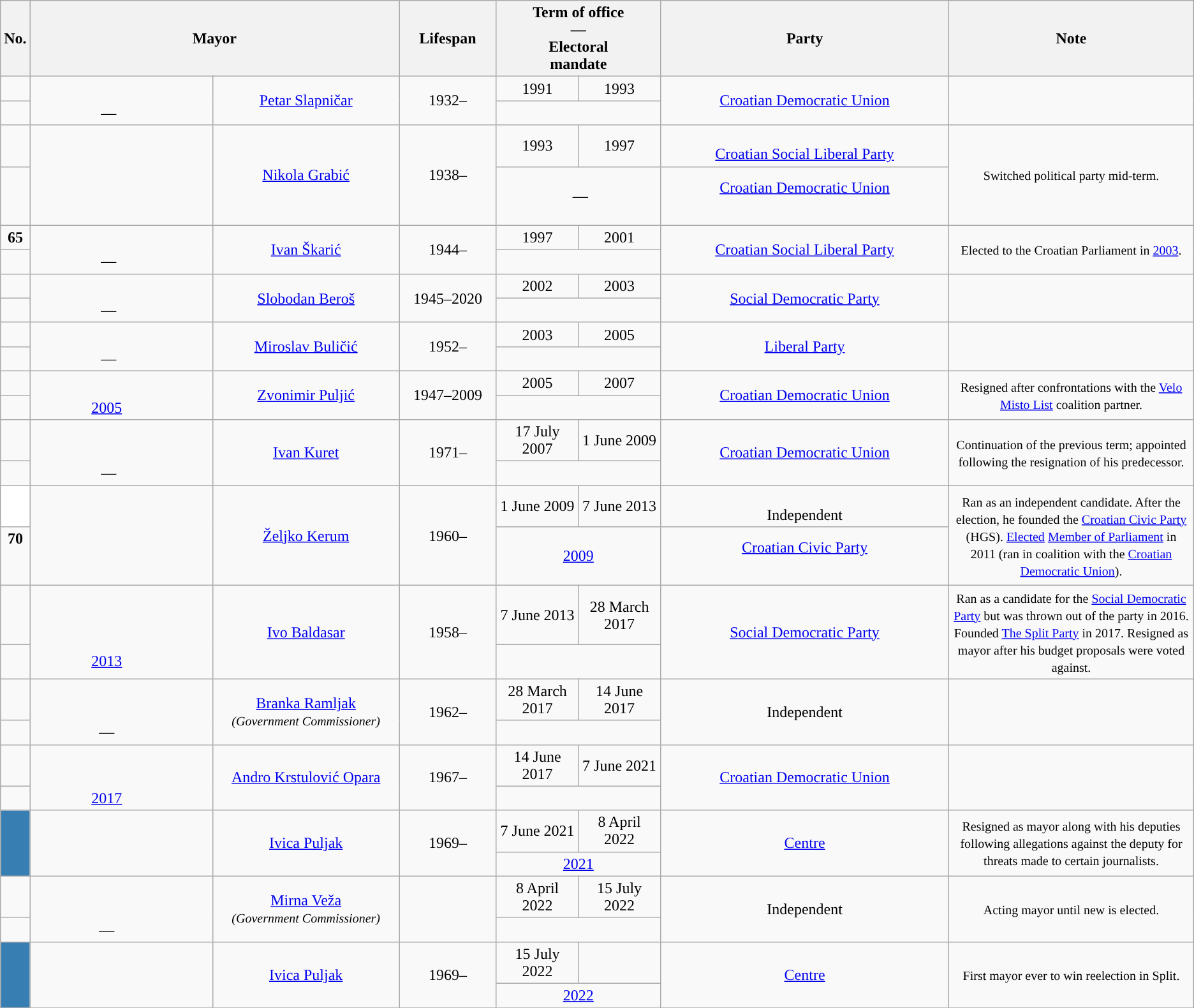<table class="wikitable" style="text-align:center;">
<tr>
<th>No.</th>
<th colspan=2>Mayor</th>
<th>Lifespan</th>
<th colspan="2">Term of office<br>—<br>Electoral<br>mandate</th>
<th>Party</th>
<th>Note</th>
</tr>
<tr>
<td style="background: "></td>
<td style="width:1em;" rowspan="2"></td>
<td style="width:12em;" rowspan="2"><a href='#'>Petar Slapničar</a></td>
<td style="width:6em;" rowspan="2">1932–</td>
<td style="width:5em;">1991</td>
<td style="width:5em;">1993</td>
<td style="width:19em;" rowspan="2"><a href='#'>Croatian Democratic Union</a></td>
<td style="width:16em;" rowspan="2"><small></small></td>
</tr>
<tr>
<td colspan="2" align="center"> —</td>
</tr>
<tr>
<td style="background: "> </td>
<td style="width:1em;" rowspan="2"></td>
<td style="width:12em;" rowspan="2"><a href='#'>Nikola Grabić</a></td>
<td style="width:6em;" rowspan="2">1938–</td>
<td style="width:5em;">1993</td>
<td style="width:5em;">1997</td>
<td style="width:19em;"><br><a href='#'>Croatian Social Liberal Party</a></td>
<td style="width:16em;" rowspan="2"><small>Switched political party mid-term.</small></td>
</tr>
<tr>
<td width="5px" style="background: "><br><br><br></td>
<td colspan="2" align="center"> —</td>
<td><a href='#'>Croatian Democratic Union</a><br><br></td>
</tr>
<tr>
<td style="background: "><strong>65</strong></td>
<td style="width:1em;" rowspan="2"></td>
<td style="width:12em;" rowspan="2"><a href='#'>Ivan Škarić</a></td>
<td style="width:6em;" rowspan="2">1944–</td>
<td style="width:5em;">1997</td>
<td style="width:5em;">2001</td>
<td style="width:19em;" rowspan="2"><a href='#'>Croatian Social Liberal Party</a></td>
<td style="width:16em;" rowspan="2"><small>Elected to the Croatian Parliament in <a href='#'>2003</a>.</small></td>
</tr>
<tr>
<td colspan="2" align="center"> —</td>
</tr>
<tr>
<td style="background: "></td>
<td style="width:1em;" rowspan="2"></td>
<td style="width:12em;" rowspan="2"><a href='#'>Slobodan Beroš</a></td>
<td style="width:6em;" rowspan="2">1945–2020</td>
<td style="width:5em;">2002</td>
<td style="width:5em;">2003</td>
<td style="width:19em;" rowspan="2"><a href='#'>Social Democratic Party</a></td>
<td style="width:16em;" rowspan="2"><small></small></td>
</tr>
<tr>
<td colspan="2" align="center"> —</td>
</tr>
<tr>
<td style="background: "></td>
<td style="width:1em;" rowspan="2"></td>
<td style="width:12em;" rowspan="2"><a href='#'>Miroslav Buličić</a></td>
<td style="width:6em;" rowspan="2">1952–</td>
<td style="width:5em;">2003</td>
<td style="width:5em;">2005</td>
<td style="width:19em;" rowspan="2"><a href='#'>Liberal Party</a></td>
<td style="width:16em;" rowspan="2"><small></small></td>
</tr>
<tr>
<td colspan="2" align="center"> —</td>
</tr>
<tr>
<td style="background: "></td>
<td style="width:1em;" rowspan="2"></td>
<td style="width:12em;" rowspan="2"><a href='#'>Zvonimir Puljić</a></td>
<td style="width:6em;" rowspan="2">1947–2009</td>
<td style="width:5em;">2005</td>
<td style="width:5em;">2007</td>
<td style="width:19em;" rowspan="2"><a href='#'>Croatian Democratic Union</a></td>
<td style="width:16em;" rowspan="2"><small>Resigned after confrontations with the <a href='#'>Velo Misto List</a> coalition partner.</small></td>
</tr>
<tr>
<td colspan="2" align="center"><a href='#'>2005</a></td>
</tr>
<tr>
<td style="background: "></td>
<td style="width:1em;" rowspan="2"></td>
<td style="width:12em;" rowspan="2"><a href='#'>Ivan Kuret</a></td>
<td style="width:6em;" rowspan="2">1971–</td>
<td style="width:5em;">17 July 2007</td>
<td style="width:5em;">1 June 2009</td>
<td style="width:19em;" rowspan="2"><a href='#'>Croatian Democratic Union</a></td>
<td style="width:16em;" rowspan="2"><small>Continuation of the previous term; appointed following the resignation of his predecessor.</small></td>
</tr>
<tr>
<td colspan="2" align="center"> —</td>
</tr>
<tr>
<td style="background: white; width:1em"></td>
<td style="width:1em;" rowspan="2"></td>
<td style="width:12em;" rowspan="2"><a href='#'>Željko Kerum</a></td>
<td style="width:6em;" rowspan="2">1960–</td>
<td style="width:5em;">1 June 2009</td>
<td style="width:5em;">7 June 2013</td>
<td style="width:19em;"><br>Independent</td>
<td style="width:16em;" rowspan="2"><small>Ran as an independent candidate. After the election, he founded the <a href='#'>Croatian Civic Party</a> (HGS). <a href='#'>Elected</a> <a href='#'>Member of Parliament</a> in 2011 (ran in coalition with the <a href='#'>Croatian Democratic Union</a>).</small></td>
</tr>
<tr>
<td width="5px" style="background: "><strong>70</strong><br><br><br></td>
<td colspan="2" align="center"><a href='#'>2009</a></td>
<td><a href='#'>Croatian Civic Party</a><br><br></td>
</tr>
<tr>
<td style="background: "></td>
<td style="width:1em;" rowspan="2"></td>
<td style="width:12em;" rowspan="2"><a href='#'>Ivo Baldasar</a></td>
<td style="width:6em;" rowspan="2">1958–</td>
<td style="width:5em;">7 June 2013</td>
<td style="width:5em;">28 March 2017</td>
<td style="width:19em;" rowspan="2"><a href='#'>Social Democratic Party</a></td>
<td style="width:16em;" rowspan="2"><small>Ran as a candidate for the <a href='#'>Social Democratic Party</a> but was thrown out of the party in 2016. Founded <a href='#'>The Split Party</a> in 2017. Resigned as mayor after his budget proposals were voted against.</small></td>
</tr>
<tr>
<td colspan="2" align="center"><a href='#'>2013</a></td>
</tr>
<tr>
<td style="background: "></td>
<td style="width:1em;" rowspan="2"></td>
<td style="width:12em;" rowspan="2"><a href='#'>Branka Ramljak</a><br><small><em>(Government Commissioner)</em></small></td>
<td style="width:6em;" rowspan="2">1962–</td>
<td style="width:5em;">28 March 2017</td>
<td style="width:5em;">14 June 2017</td>
<td style="width:19em;" rowspan="2">Independent</td>
<td style="width:16em;" rowspan="2"></td>
</tr>
<tr>
<td colspan="2" align="center">—</td>
</tr>
<tr>
<td style="background: "></td>
<td style="width:1em;" rowspan="2"></td>
<td style="width:12em;" rowspan="2"><a href='#'>Andro Krstulović Opara</a></td>
<td style="width:6em;" rowspan="2">1967–</td>
<td style="width:5em;">14 June 2017</td>
<td style="width:5em;">7 June 2021</td>
<td style="width:19em;" rowspan="2"><a href='#'>Croatian Democratic Union</a></td>
<td style="width:16em;" rowspan="2"></td>
</tr>
<tr>
<td colspan="2" align="center"><a href='#'>2017</a></td>
</tr>
<tr>
<td style="background: #377eb2; width:1em" rowspan="2"></td>
<td style="width:1em;" rowspan="2"></td>
<td style="width:12em;" rowspan="2"><a href='#'>Ivica Puljak</a></td>
<td style="width:6em;" rowspan="2">1969–</td>
<td style="width:5em;">7 June 2021</td>
<td style="width:5em;">8 April 2022</td>
<td style="width:19em;" rowspan="2"><a href='#'>Centre</a></td>
<td style="width:16em;" rowspan="2"><small>Resigned as mayor along with his deputies following allegations against the deputy for threats made to certain journalists.</small></td>
</tr>
<tr>
<td colspan="2" align="center"><a href='#'>2021</a></td>
</tr>
<tr>
<td style="background: "></td>
<td style="width:12em;" rowspan="2"></td>
<td style="width:12em;" rowspan="2"><a href='#'>Mirna Veža</a><br><small><em>(Government Commissioner)</em></small></td>
<td style="width:6em;" rowspan="2"></td>
<td style="width:5em;">8 April 2022</td>
<td style="width:5em;">15 July 2022</td>
<td style="width:19em;" rowspan="2">Independent</td>
<td style="width:16em;" rowspan="2"><small>Acting mayor until new is elected.</small></td>
</tr>
<tr>
<td colspan="2">—</td>
</tr>
<tr>
<td style="background: #377eb2; width:1em" rowspan="2"></td>
<td style="width:1em;" rowspan="2"></td>
<td style="width:12em;" rowspan="2"><a href='#'>Ivica Puljak</a></td>
<td style="width:6em;" rowspan="2">1969–</td>
<td style="width:5em;">15 July 2022</td>
<td style="width:5em;"></td>
<td style="width:19em;" rowspan="2"><a href='#'>Centre</a></td>
<td style="width:16em;" rowspan="2"><small>First mayor ever to win reelection in Split.</small></td>
</tr>
<tr>
<td colspan="2" align="center"><a href='#'>2022</a></td>
</tr>
<tr>
</tr>
</table>
